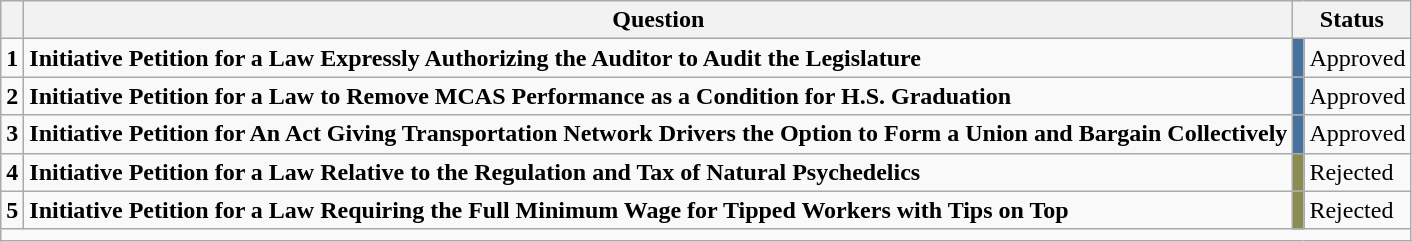<table class="wikitable">
<tr>
<th></th>
<th>Question</th>
<th colspan="2">Status</th>
</tr>
<tr>
<td><strong>1</strong></td>
<td><strong>Initiative Petition for a Law Expressly Authorizing the Auditor to Audit the Legislature</strong></td>
<td style="background: #47729E; color: white;"></td>
<td>Approved</td>
</tr>
<tr>
<td><strong>2</strong></td>
<td><strong>Initiative Petition for a Law to Remove MCAS Performance as a Condition for H.S. Graduation</strong></td>
<td style="background: #47729E; color: white;"></td>
<td>Approved</td>
</tr>
<tr>
<td><strong>3</strong></td>
<td><strong>Initiative Petition for An Act Giving Transportation Network Drivers the Option to Form a Union and Bargain Collectively</strong></td>
<td style="background: #47729E; color: white;"></td>
<td>Approved</td>
</tr>
<tr>
<td><strong>4</strong></td>
<td><strong>Initiative Petition for a Law Relative to the Regulation and Tax of Natural Psychedelics</strong><br></td>
<td style="background: #8B8B54; color: white;"></td>
<td>Rejected</td>
</tr>
<tr>
<td><strong>5</strong></td>
<td><strong>Initiative Petition for a Law Requiring the Full Minimum Wage for Tipped Workers with Tips on Top</strong></td>
<td style="background: #8B8B54; color: white;"></td>
<td>Rejected</td>
</tr>
<tr>
<td colspan="4"></td>
</tr>
</table>
